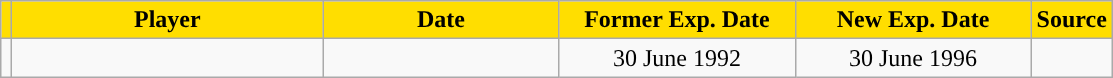<table class="wikitable sortable">
<tr>
<th style="background:#FFDE00"></th>
<th width=200 style="background:#FFDE00">Player</th>
<th width=150 style="background:#FFDE00">Date</th>
<th width=150 style="background:#FFDE00">Former Exp. Date</th>
<th width=150 style="background:#FFDE00">New Exp. Date</th>
<th style="background:#FFDE00">Source</th>
</tr>
<tr>
<td align=center></td>
<td></td>
<td align=center></td>
<td align=center>30 June 1992</td>
<td align=center>30 June 1996</td>
<td align=center></td>
</tr>
</table>
